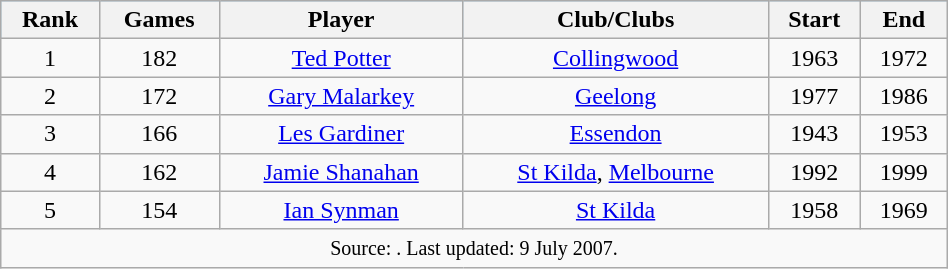<table class="wikitable" style="text-align:center; width:50%;">
<tr style="background:#87cefa;">
<th>Rank</th>
<th>Games</th>
<th>Player</th>
<th>Club/Clubs</th>
<th>Start</th>
<th>End</th>
</tr>
<tr>
<td>1</td>
<td>182</td>
<td><a href='#'>Ted Potter</a></td>
<td><a href='#'>Collingwood</a></td>
<td>1963</td>
<td>1972</td>
</tr>
<tr>
<td>2</td>
<td>172</td>
<td><a href='#'>Gary Malarkey</a></td>
<td><a href='#'>Geelong</a></td>
<td>1977</td>
<td>1986</td>
</tr>
<tr>
<td>3</td>
<td>166</td>
<td><a href='#'>Les Gardiner</a></td>
<td><a href='#'>Essendon</a></td>
<td>1943</td>
<td>1953</td>
</tr>
<tr>
<td>4</td>
<td>162</td>
<td><a href='#'>Jamie Shanahan</a></td>
<td><a href='#'>St Kilda</a>, <a href='#'>Melbourne</a></td>
<td>1992</td>
<td>1999</td>
</tr>
<tr>
<td>5</td>
<td>154</td>
<td><a href='#'>Ian Synman</a></td>
<td><a href='#'>St Kilda</a></td>
<td>1958</td>
<td>1969</td>
</tr>
<tr>
<td colspan=7><small>Source: . Last updated: 9 July 2007.</small></td>
</tr>
</table>
